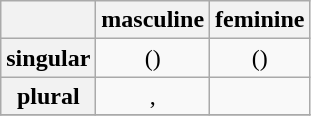<table class="wikitable" style="text-align:center;">
<tr>
<th></th>
<th>masculine</th>
<th>feminine</th>
</tr>
<tr>
<th>singular</th>
<td> ()</td>
<td> ()</td>
</tr>
<tr>
<th>plural</th>
<td>, </td>
<td></td>
</tr>
<tr>
</tr>
</table>
